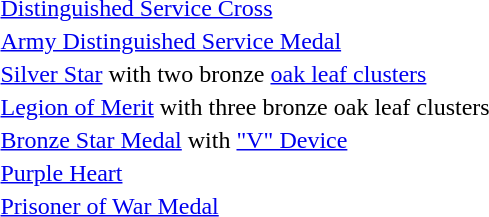<table>
<tr>
<td></td>
<td><a href='#'>Distinguished Service Cross</a></td>
</tr>
<tr>
<td></td>
<td><a href='#'>Army Distinguished Service Medal</a></td>
</tr>
<tr>
<td><span></span><span></span></td>
<td><a href='#'>Silver Star</a> with two bronze <a href='#'>oak leaf clusters</a></td>
</tr>
<tr>
<td><span></span><span></span><span></span></td>
<td><a href='#'>Legion of Merit</a> with three bronze oak leaf clusters</td>
</tr>
<tr>
<td></td>
<td><a href='#'>Bronze Star Medal</a> with <a href='#'>"V" Device</a></td>
</tr>
<tr>
<td></td>
<td><a href='#'>Purple Heart</a></td>
</tr>
<tr>
<td></td>
<td><a href='#'>Prisoner of War Medal</a></td>
</tr>
</table>
